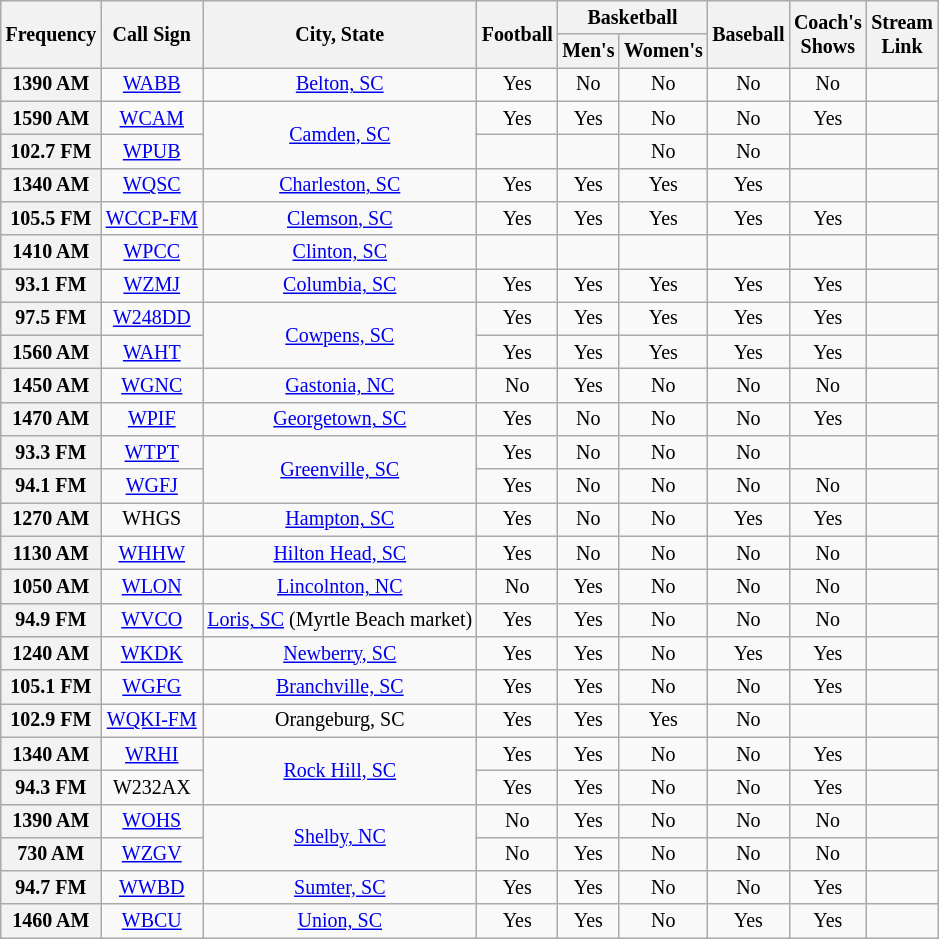<table class="wikitable" style="font-size: smaller; width: auto; text-align: center; table-layout: fixed;"|>
<tr>
<th rowspan=2>Frequency</th>
<th rowspan=2>Call Sign</th>
<th rowspan=2>City, State</th>
<th rowspan=2>Football</th>
<th colspan=2>Basketball</th>
<th rowspan=2>Baseball</th>
<th rowspan=2>Coach's<br>Shows</th>
<th rowspan=2>Stream<br>Link</th>
</tr>
<tr>
<th>Men's</th>
<th>Women's</th>
</tr>
<tr>
<th>1390 AM</th>
<td><a href='#'>WABB</a></td>
<td><a href='#'>Belton, SC</a></td>
<td> Yes</td>
<td> No</td>
<td> No</td>
<td> No</td>
<td> No</td>
<td></td>
</tr>
<tr>
<th>1590 AM</th>
<td><a href='#'>WCAM</a></td>
<td rowspan=2><a href='#'>Camden, SC</a></td>
<td> Yes</td>
<td> Yes</td>
<td> No</td>
<td> No</td>
<td> Yes</td>
<td></td>
</tr>
<tr>
<th>102.7 FM</th>
<td><a href='#'>WPUB</a></td>
<td></td>
<td></td>
<td> No</td>
<td> No</td>
<td></td>
<td></td>
</tr>
<tr>
<th>1340 AM</th>
<td><a href='#'>WQSC</a></td>
<td><a href='#'>Charleston, SC</a></td>
<td> Yes</td>
<td> Yes</td>
<td> Yes</td>
<td> Yes</td>
<td></td>
<td></td>
</tr>
<tr>
<th>105.5 FM</th>
<td><a href='#'>WCCP-FM</a></td>
<td><a href='#'>Clemson, SC</a></td>
<td> Yes</td>
<td> Yes</td>
<td> Yes</td>
<td> Yes</td>
<td> Yes</td>
<td></td>
</tr>
<tr>
<th>1410 AM</th>
<td><a href='#'>WPCC</a></td>
<td><a href='#'>Clinton, SC</a></td>
<td></td>
<td></td>
<td></td>
<td></td>
<td></td>
<td></td>
</tr>
<tr>
<th>93.1 FM</th>
<td><a href='#'>WZMJ</a></td>
<td><a href='#'>Columbia, SC</a></td>
<td> Yes</td>
<td> Yes</td>
<td> Yes</td>
<td> Yes</td>
<td> Yes</td>
<td></td>
</tr>
<tr>
<th>97.5 FM</th>
<td><a href='#'>W248DD</a></td>
<td rowspan=2><a href='#'>Cowpens, SC</a></td>
<td> Yes</td>
<td> Yes</td>
<td> Yes</td>
<td> Yes</td>
<td> Yes</td>
<td></td>
</tr>
<tr>
<th>1560 AM</th>
<td><a href='#'>WAHT</a></td>
<td> Yes</td>
<td> Yes</td>
<td> Yes</td>
<td> Yes</td>
<td> Yes</td>
<td></td>
</tr>
<tr>
<th>1450 AM</th>
<td><a href='#'>WGNC</a></td>
<td><a href='#'>Gastonia, NC</a></td>
<td> No</td>
<td> Yes</td>
<td> No</td>
<td> No</td>
<td> No</td>
<td></td>
</tr>
<tr>
<th>1470 AM</th>
<td><a href='#'>WPIF</a></td>
<td><a href='#'>Georgetown, SC</a></td>
<td> Yes</td>
<td> No</td>
<td> No</td>
<td> No</td>
<td> Yes</td>
<td></td>
</tr>
<tr>
<th>93.3 FM</th>
<td><a href='#'>WTPT</a></td>
<td rowspan=2><a href='#'>Greenville, SC</a></td>
<td> Yes</td>
<td> No</td>
<td> No</td>
<td> No</td>
<td></td>
<td></td>
</tr>
<tr>
<th>94.1 FM</th>
<td><a href='#'>WGFJ</a></td>
<td> Yes</td>
<td> No</td>
<td> No</td>
<td> No</td>
<td> No</td>
<td></td>
</tr>
<tr>
<th>1270 AM</th>
<td>WHGS</td>
<td><a href='#'>Hampton, SC</a></td>
<td> Yes</td>
<td> No</td>
<td> No</td>
<td> Yes</td>
<td> Yes</td>
<td></td>
</tr>
<tr>
<th>1130 AM</th>
<td><a href='#'>WHHW</a></td>
<td><a href='#'>Hilton Head, SC</a></td>
<td> Yes</td>
<td> No</td>
<td> No</td>
<td> No</td>
<td> No</td>
<td></td>
</tr>
<tr>
<th>1050 AM</th>
<td><a href='#'>WLON</a></td>
<td><a href='#'>Lincolnton, NC</a></td>
<td> No</td>
<td> Yes</td>
<td> No</td>
<td> No</td>
<td> No</td>
<td></td>
</tr>
<tr>
<th>94.9 FM</th>
<td><a href='#'>WVCO</a></td>
<td><a href='#'>Loris, SC</a> (Myrtle Beach market)</td>
<td> Yes</td>
<td> Yes</td>
<td> No</td>
<td> No</td>
<td> No</td>
<td></td>
</tr>
<tr>
<th>1240 AM</th>
<td><a href='#'>WKDK</a></td>
<td><a href='#'>Newberry, SC</a></td>
<td> Yes</td>
<td> Yes</td>
<td> No</td>
<td> Yes</td>
<td> Yes</td>
<td></td>
</tr>
<tr>
<th>105.1 FM</th>
<td><a href='#'>WGFG</a></td>
<td><a href='#'>Branchville, SC</a></td>
<td> Yes</td>
<td> Yes</td>
<td> No</td>
<td> No</td>
<td> Yes</td>
<td></td>
</tr>
<tr>
<th>102.9 FM</th>
<td><a href='#'>WQKI-FM</a></td>
<td>Orangeburg, SC</td>
<td> Yes</td>
<td> Yes</td>
<td> Yes</td>
<td> No</td>
<td></td>
<td></td>
</tr>
<tr>
<th>1340 AM</th>
<td><a href='#'>WRHI</a></td>
<td rowspan=2><a href='#'>Rock Hill, SC</a></td>
<td> Yes</td>
<td> Yes</td>
<td> No</td>
<td> No</td>
<td> Yes</td>
<td></td>
</tr>
<tr>
<th>94.3 FM</th>
<td>W232AX</td>
<td> Yes</td>
<td> Yes</td>
<td> No</td>
<td> No</td>
<td> Yes</td>
<td></td>
</tr>
<tr>
<th>1390 AM</th>
<td><a href='#'>WOHS</a></td>
<td rowspan=2><a href='#'>Shelby, NC</a></td>
<td> No</td>
<td> Yes</td>
<td> No</td>
<td> No</td>
<td> No</td>
<td></td>
</tr>
<tr>
<th>730 AM</th>
<td><a href='#'>WZGV</a></td>
<td> No</td>
<td> Yes</td>
<td> No</td>
<td> No</td>
<td> No</td>
<td></td>
</tr>
<tr>
<th>94.7 FM</th>
<td><a href='#'>WWBD</a></td>
<td><a href='#'>Sumter, SC</a></td>
<td> Yes</td>
<td> Yes</td>
<td> No</td>
<td> No</td>
<td> Yes</td>
<td></td>
</tr>
<tr>
<th>1460 AM</th>
<td><a href='#'>WBCU</a></td>
<td><a href='#'>Union, SC</a></td>
<td> Yes</td>
<td> Yes</td>
<td> No</td>
<td> Yes</td>
<td> Yes</td>
<td></td>
</tr>
</table>
